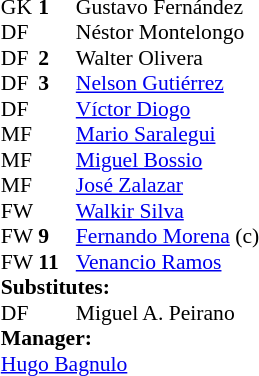<table cellspacing="0" cellpadding="0" style="font-size:90%; margin:0.2em auto;">
<tr>
<th width="25"></th>
<th width="25"></th>
</tr>
<tr>
<td>GK</td>
<td><strong>1</strong></td>
<td> Gustavo Fernández</td>
</tr>
<tr>
<td>DF</td>
<td><strong> </strong></td>
<td> Néstor Montelongo</td>
</tr>
<tr>
<td>DF</td>
<td><strong>2</strong></td>
<td> Walter Olivera</td>
</tr>
<tr>
<td>DF</td>
<td><strong>3</strong></td>
<td> <a href='#'>Nelson Gutiérrez</a></td>
</tr>
<tr>
<td>DF</td>
<td><strong> </strong></td>
<td> <a href='#'>Víctor Diogo</a></td>
</tr>
<tr>
<td>MF</td>
<td><strong> </strong></td>
<td> <a href='#'>Mario Saralegui</a></td>
</tr>
<tr>
<td>MF</td>
<td><strong> </strong></td>
<td> <a href='#'>Miguel Bossio</a></td>
</tr>
<tr>
<td>MF</td>
<td><strong> </strong></td>
<td> <a href='#'>José Zalazar</a></td>
</tr>
<tr>
<td>FW</td>
<td><strong> </strong></td>
<td> <a href='#'>Walkir Silva</a></td>
<td></td>
<td></td>
</tr>
<tr>
<td>FW</td>
<td><strong>9</strong></td>
<td> <a href='#'>Fernando Morena</a> (c)</td>
</tr>
<tr>
<td>FW</td>
<td><strong> 11</strong></td>
<td> <a href='#'>Venancio Ramos</a></td>
</tr>
<tr>
<td colspan=3><strong>Substitutes:</strong></td>
</tr>
<tr>
<td>DF</td>
<td></td>
<td> Miguel A. Peirano</td>
<td></td>
<td></td>
</tr>
<tr>
<td colspan=3><strong>Manager:</strong></td>
</tr>
<tr>
<td colspan=4> <a href='#'>Hugo Bagnulo</a></td>
</tr>
</table>
